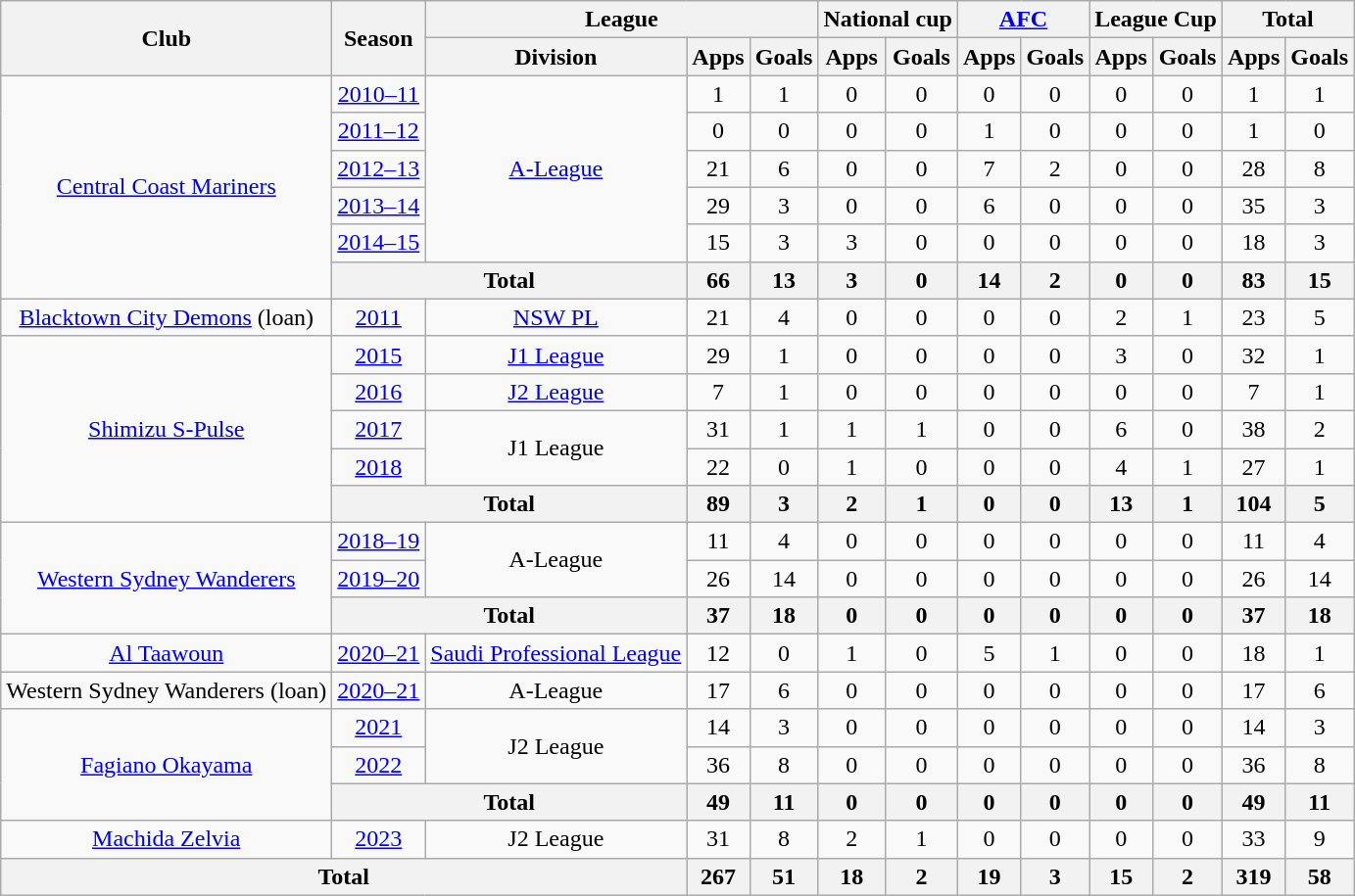<table class="wikitable" style="text-align:center">
<tr>
<th rowspan="2">Club</th>
<th rowspan="2">Season</th>
<th colspan="3">League</th>
<th colspan="2">National cup</th>
<th colspan="2"><a href='#'>AFC</a></th>
<th colspan="2">League Cup</th>
<th colspan="2">Total</th>
</tr>
<tr>
<th>Division</th>
<th>Apps</th>
<th>Goals</th>
<th>Apps</th>
<th>Goals</th>
<th>Apps</th>
<th>Goals</th>
<th>Apps</th>
<th>Goals</th>
<th>Apps</th>
<th>Goals</th>
</tr>
<tr>
<td rowspan="6"><a href='#'>Central Coast Mariners</a></td>
<td><a href='#'>2010–11</a></td>
<td rowspan="5"><a href='#'>A-League</a></td>
<td>1</td>
<td>1</td>
<td>0</td>
<td>0</td>
<td>0</td>
<td>0</td>
<td>0</td>
<td>0</td>
<td>1</td>
<td>1</td>
</tr>
<tr>
<td><a href='#'>2011–12</a></td>
<td>0</td>
<td>0</td>
<td>0</td>
<td>0</td>
<td>1</td>
<td>0</td>
<td>0</td>
<td>0</td>
<td>1</td>
<td>0</td>
</tr>
<tr>
<td><a href='#'>2012–13</a></td>
<td>21</td>
<td>6</td>
<td>0</td>
<td>0</td>
<td>7</td>
<td>2</td>
<td>0</td>
<td>0</td>
<td>28</td>
<td>8</td>
</tr>
<tr>
<td><a href='#'>2013–14</a></td>
<td>29</td>
<td>3</td>
<td>0</td>
<td>0</td>
<td>6</td>
<td>0</td>
<td>0</td>
<td>0</td>
<td>35</td>
<td>3</td>
</tr>
<tr>
<td><a href='#'>2014–15</a></td>
<td>15</td>
<td>3</td>
<td>3</td>
<td>0</td>
<td>0</td>
<td>0</td>
<td>0</td>
<td>0</td>
<td>18</td>
<td>3</td>
</tr>
<tr>
<th colspan="2">Total</th>
<th>66</th>
<th>13</th>
<th>3</th>
<th>0</th>
<th>14</th>
<th>2</th>
<th>0</th>
<th>0</th>
<th>83</th>
<th>15</th>
</tr>
<tr>
<td><a href='#'>Blacktown City Demons</a> (loan)</td>
<td><a href='#'>2011</a></td>
<td><a href='#'>NSW PL</a></td>
<td>21</td>
<td>4</td>
<td>0</td>
<td>0</td>
<td>0</td>
<td>0</td>
<td>2</td>
<td>1</td>
<td>23</td>
<td>5</td>
</tr>
<tr>
<td rowspan="5"><a href='#'>Shimizu S-Pulse</a></td>
<td><a href='#'>2015</a></td>
<td><a href='#'>J1 League</a></td>
<td>29</td>
<td>1</td>
<td>0</td>
<td>0</td>
<td>0</td>
<td>0</td>
<td>3</td>
<td>0</td>
<td>32</td>
<td>1</td>
</tr>
<tr>
<td><a href='#'>2016</a></td>
<td><a href='#'>J2 League</a></td>
<td>7</td>
<td>1</td>
<td>0</td>
<td>0</td>
<td>0</td>
<td>0</td>
<td>0</td>
<td>0</td>
<td>7</td>
<td>1</td>
</tr>
<tr>
<td><a href='#'>2017</a></td>
<td rowspan="2">J1 League</td>
<td>31</td>
<td>1</td>
<td>1</td>
<td>1</td>
<td>0</td>
<td>0</td>
<td>6</td>
<td>0</td>
<td>38</td>
<td>2</td>
</tr>
<tr>
<td><a href='#'>2018</a></td>
<td>22</td>
<td>0</td>
<td>1</td>
<td>0</td>
<td>0</td>
<td>0</td>
<td>4</td>
<td>1</td>
<td>27</td>
<td>1</td>
</tr>
<tr>
<th colspan="2">Total</th>
<th>89</th>
<th>3</th>
<th>2</th>
<th>1</th>
<th>0</th>
<th>0</th>
<th>13</th>
<th>1</th>
<th>104</th>
<th>5</th>
</tr>
<tr>
<td rowspan="3"><a href='#'>Western Sydney Wanderers</a></td>
<td><a href='#'>2018–19</a></td>
<td rowspan="2">A-League</td>
<td>11</td>
<td>4</td>
<td>0</td>
<td>0</td>
<td>0</td>
<td>0</td>
<td>0</td>
<td>0</td>
<td>11</td>
<td>4</td>
</tr>
<tr>
<td><a href='#'>2019–20</a></td>
<td>26</td>
<td>14</td>
<td>0</td>
<td>0</td>
<td>0</td>
<td>0</td>
<td>0</td>
<td>0</td>
<td>26</td>
<td>14</td>
</tr>
<tr>
<th colspan="2">Total</th>
<th>37</th>
<th>18</th>
<th>0</th>
<th>0</th>
<th>0</th>
<th>0</th>
<th>0</th>
<th>0</th>
<th>37</th>
<th>18</th>
</tr>
<tr>
<td><a href='#'>Al Taawoun</a></td>
<td><a href='#'>2020–21</a></td>
<td><a href='#'>Saudi Professional League</a></td>
<td>12</td>
<td>0</td>
<td>1</td>
<td>0</td>
<td>5</td>
<td>1</td>
<td>0</td>
<td>0</td>
<td>18</td>
<td>1</td>
</tr>
<tr>
<td>Western Sydney Wanderers (loan)</td>
<td><a href='#'>2020–21</a></td>
<td>A-League</td>
<td>17</td>
<td>6</td>
<td>0</td>
<td>0</td>
<td>0</td>
<td>0</td>
<td>0</td>
<td>0</td>
<td>17</td>
<td>6</td>
</tr>
<tr>
<td rowspan="3"><a href='#'>Fagiano Okayama</a></td>
<td><a href='#'>2021</a></td>
<td rowspan="2">J2 League</td>
<td>14</td>
<td>3</td>
<td>0</td>
<td>0</td>
<td>0</td>
<td>0</td>
<td>0</td>
<td>0</td>
<td>14</td>
<td>3</td>
</tr>
<tr>
<td><a href='#'>2022</a></td>
<td>36</td>
<td>8</td>
<td>0</td>
<td>0</td>
<td>0</td>
<td>0</td>
<td>0</td>
<td>0</td>
<td>36</td>
<td>8</td>
</tr>
<tr>
<th colspan="2">Total</th>
<th>49</th>
<th>11</th>
<th>0</th>
<th>0</th>
<th>0</th>
<th>0</th>
<th>0</th>
<th>0</th>
<th>49</th>
<th>11</th>
</tr>
<tr>
<td><a href='#'>Machida Zelvia</a></td>
<td><a href='#'>2023</a></td>
<td>J2 League</td>
<td>31</td>
<td>8</td>
<td>2</td>
<td>1</td>
<td>0</td>
<td>0</td>
<td>0</td>
<td>0</td>
<td>33</td>
<td>9</td>
</tr>
<tr>
<th colspan="3">Total</th>
<th>267</th>
<th>51</th>
<th>18</th>
<th>2</th>
<th>19</th>
<th>3</th>
<th>15</th>
<th>2</th>
<th>319</th>
<th>58</th>
</tr>
</table>
